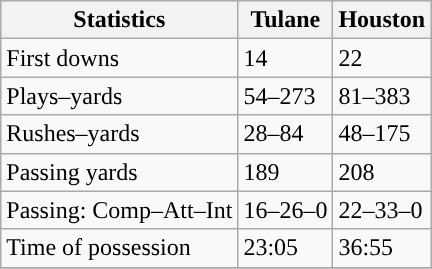<table class="wikitable" style="float: left;">
<tr>
<th>Statistics</th>
<th>Tulane</th>
<th>Houston</th>
</tr>
<tr>
<td>First downs</td>
<td>14</td>
<td>22</td>
</tr>
<tr>
<td>Plays–yards</td>
<td>54–273</td>
<td>81–383</td>
</tr>
<tr>
<td>Rushes–yards</td>
<td>28–84</td>
<td>48–175</td>
</tr>
<tr>
<td>Passing yards</td>
<td>189</td>
<td>208</td>
</tr>
<tr>
<td>Passing: Comp–Att–Int</td>
<td>16–26–0</td>
<td>22–33–0</td>
</tr>
<tr>
<td>Time of possession</td>
<td>23:05</td>
<td>36:55</td>
</tr>
<tr>
</tr>
</table>
